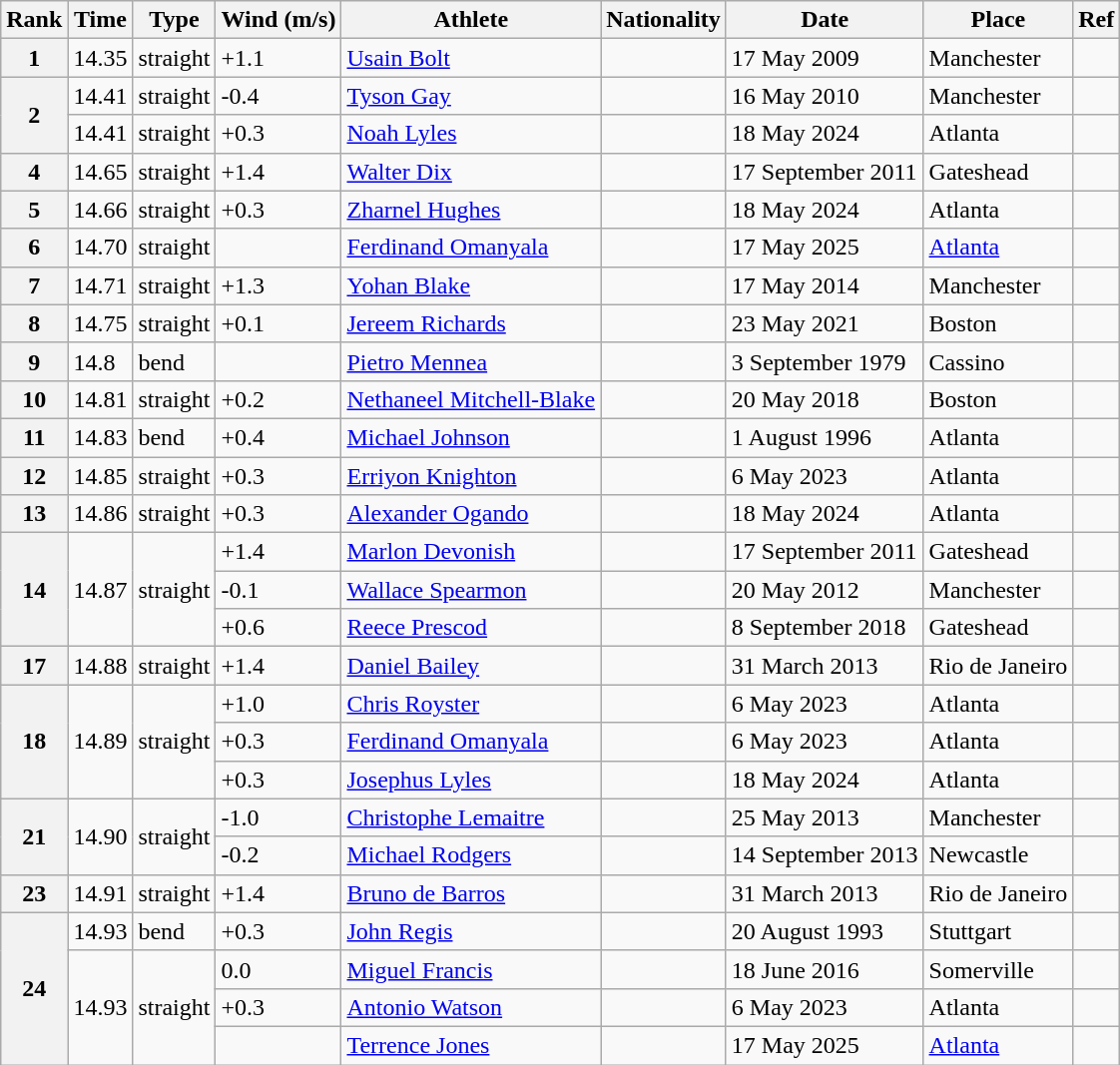<table class="wikitable">
<tr>
<th>Rank</th>
<th>Time</th>
<th>Type</th>
<th>Wind (m/s)</th>
<th>Athlete</th>
<th>Nationality</th>
<th>Date</th>
<th>Place</th>
<th>Ref</th>
</tr>
<tr>
<th>1</th>
<td>14.35</td>
<td>straight</td>
<td>+1.1</td>
<td><a href='#'>Usain Bolt</a></td>
<td></td>
<td>17 May 2009</td>
<td>Manchester</td>
<td></td>
</tr>
<tr>
<th rowspan=2>2</th>
<td>14.41</td>
<td>straight</td>
<td>-0.4</td>
<td><a href='#'>Tyson Gay</a></td>
<td></td>
<td>16 May 2010</td>
<td>Manchester</td>
<td></td>
</tr>
<tr>
<td>14.41</td>
<td>straight</td>
<td>+0.3</td>
<td><a href='#'>Noah Lyles</a></td>
<td></td>
<td>18 May 2024</td>
<td>Atlanta</td>
<td></td>
</tr>
<tr>
<th>4</th>
<td>14.65</td>
<td>straight</td>
<td>+1.4</td>
<td><a href='#'>Walter Dix</a></td>
<td></td>
<td>17 September 2011</td>
<td>Gateshead</td>
<td></td>
</tr>
<tr>
<th>5</th>
<td>14.66</td>
<td>straight</td>
<td>+0.3</td>
<td><a href='#'>Zharnel Hughes</a></td>
<td></td>
<td>18 May 2024</td>
<td>Atlanta</td>
<td></td>
</tr>
<tr>
<th>6</th>
<td>14.70</td>
<td>straight</td>
<td></td>
<td><a href='#'>Ferdinand Omanyala</a></td>
<td></td>
<td>17 May 2025</td>
<td><a href='#'>Atlanta</a></td>
<td></td>
</tr>
<tr>
<th>7</th>
<td>14.71</td>
<td>straight</td>
<td>+1.3</td>
<td><a href='#'>Yohan Blake</a></td>
<td></td>
<td>17 May 2014</td>
<td>Manchester</td>
<td></td>
</tr>
<tr>
<th>8</th>
<td>14.75</td>
<td>straight</td>
<td>+0.1</td>
<td><a href='#'>Jereem Richards</a></td>
<td></td>
<td>23 May 2021</td>
<td>Boston</td>
<td></td>
</tr>
<tr>
<th>9</th>
<td>14.8 </td>
<td>bend</td>
<td></td>
<td><a href='#'>Pietro Mennea</a></td>
<td></td>
<td>3 September 1979</td>
<td>Cassino</td>
<td></td>
</tr>
<tr>
<th>10</th>
<td>14.81</td>
<td>straight</td>
<td>+0.2</td>
<td><a href='#'>Nethaneel Mitchell-Blake</a></td>
<td></td>
<td>20 May 2018</td>
<td>Boston</td>
<td></td>
</tr>
<tr>
<th>11</th>
<td>14.83</td>
<td>bend</td>
<td>+0.4</td>
<td><a href='#'>Michael Johnson</a></td>
<td></td>
<td>1 August 1996</td>
<td>Atlanta</td>
<td></td>
</tr>
<tr>
<th>12</th>
<td>14.85</td>
<td>straight</td>
<td>+0.3</td>
<td><a href='#'>Erriyon Knighton</a></td>
<td></td>
<td>6 May 2023</td>
<td>Atlanta</td>
<td></td>
</tr>
<tr>
<th>13</th>
<td>14.86</td>
<td>straight</td>
<td>+0.3</td>
<td><a href='#'>Alexander Ogando</a></td>
<td></td>
<td>18 May 2024</td>
<td>Atlanta</td>
<td></td>
</tr>
<tr>
<th rowspan=3>14</th>
<td rowspan=3>14.87</td>
<td rowspan=3>straight</td>
<td>+1.4</td>
<td><a href='#'>Marlon Devonish</a></td>
<td></td>
<td>17 September 2011</td>
<td>Gateshead</td>
<td></td>
</tr>
<tr>
<td>-0.1</td>
<td><a href='#'>Wallace Spearmon</a></td>
<td></td>
<td>20 May 2012</td>
<td>Manchester</td>
<td></td>
</tr>
<tr>
<td>+0.6</td>
<td><a href='#'>Reece Prescod</a></td>
<td></td>
<td>8 September 2018</td>
<td>Gateshead</td>
<td></td>
</tr>
<tr>
<th>17</th>
<td>14.88</td>
<td>straight</td>
<td>+1.4</td>
<td><a href='#'>Daniel Bailey</a></td>
<td></td>
<td>31 March 2013</td>
<td>Rio de Janeiro</td>
<td></td>
</tr>
<tr>
<th rowspan=3>18</th>
<td rowspan=3>14.89</td>
<td rowspan=3>straight</td>
<td>+1.0</td>
<td><a href='#'>Chris Royster</a></td>
<td></td>
<td>6 May 2023</td>
<td>Atlanta</td>
<td></td>
</tr>
<tr>
<td>+0.3</td>
<td><a href='#'>Ferdinand Omanyala</a></td>
<td></td>
<td>6 May 2023</td>
<td>Atlanta</td>
<td></td>
</tr>
<tr>
<td>+0.3</td>
<td><a href='#'>Josephus Lyles</a></td>
<td></td>
<td>18 May 2024</td>
<td>Atlanta</td>
<td></td>
</tr>
<tr>
<th rowspan=2>21</th>
<td rowspan=2>14.90</td>
<td rowspan=2>straight</td>
<td>-1.0</td>
<td><a href='#'>Christophe Lemaitre</a></td>
<td></td>
<td>25 May 2013</td>
<td>Manchester</td>
<td></td>
</tr>
<tr>
<td>-0.2</td>
<td><a href='#'>Michael Rodgers</a></td>
<td></td>
<td>14 September 2013</td>
<td>Newcastle</td>
<td></td>
</tr>
<tr>
<th>23</th>
<td>14.91</td>
<td>straight</td>
<td>+1.4</td>
<td><a href='#'>Bruno de Barros</a></td>
<td></td>
<td>31 March 2013</td>
<td>Rio de Janeiro</td>
<td></td>
</tr>
<tr>
<th rowspan=4>24</th>
<td>14.93</td>
<td>bend</td>
<td>+0.3</td>
<td><a href='#'>John Regis</a></td>
<td></td>
<td>20 August 1993</td>
<td>Stuttgart</td>
<td></td>
</tr>
<tr>
<td rowspan=3>14.93</td>
<td rowspan=3>straight</td>
<td>0.0</td>
<td><a href='#'>Miguel Francis</a></td>
<td></td>
<td>18 June 2016</td>
<td>Somerville</td>
<td></td>
</tr>
<tr>
<td>+0.3</td>
<td><a href='#'>Antonio Watson</a></td>
<td></td>
<td>6 May 2023</td>
<td>Atlanta</td>
<td></td>
</tr>
<tr>
<td></td>
<td><a href='#'>Terrence Jones</a></td>
<td></td>
<td>17 May 2025</td>
<td><a href='#'>Atlanta</a></td>
<td></td>
</tr>
</table>
